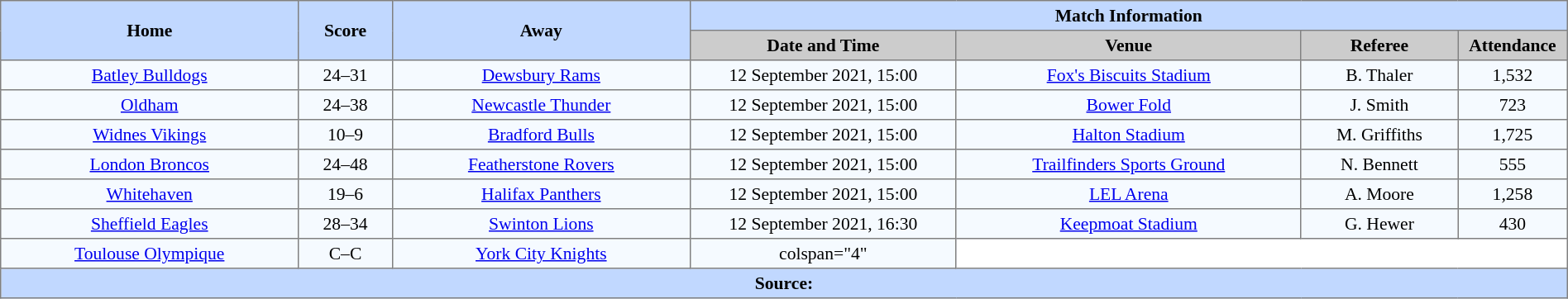<table border=1 style="border-collapse:collapse; font-size:90%; text-align:center;" cellpadding=3 cellspacing=0 width=100%>
<tr style="background:#c1d8ff;">
<th scope="col" rowspan=2 width=19%>Home</th>
<th scope="col" rowspan=2 width=6%>Score</th>
<th scope="col" rowspan=2 width=19%>Away</th>
<th colspan=6>Match Information</th>
</tr>
<tr style="background:#cccccc;">
<th scope="col" width=17%>Date and Time</th>
<th scope="col" width=22%>Venue</th>
<th scope="col" width=10%>Referee</th>
<th scope="col" width=7%>Attendance</th>
</tr>
<tr style="background:#f5faff;">
<td> <a href='#'>Batley Bulldogs</a></td>
<td>24–31</td>
<td> <a href='#'>Dewsbury Rams</a></td>
<td>12 September 2021, 15:00</td>
<td><a href='#'>Fox's Biscuits Stadium</a></td>
<td>B. Thaler</td>
<td>1,532</td>
</tr>
<tr style="background:#f5faff;">
<td> <a href='#'>Oldham</a></td>
<td>24–38</td>
<td> <a href='#'>Newcastle Thunder</a></td>
<td>12 September 2021, 15:00</td>
<td><a href='#'>Bower Fold</a></td>
<td>J. Smith</td>
<td>723</td>
</tr>
<tr style="background:#f5faff;">
<td> <a href='#'>Widnes Vikings</a></td>
<td>10–9</td>
<td> <a href='#'>Bradford Bulls</a></td>
<td>12 September 2021, 15:00</td>
<td><a href='#'>Halton Stadium</a></td>
<td>M. Griffiths</td>
<td>1,725</td>
</tr>
<tr style="background:#f5faff;">
<td> <a href='#'>London Broncos</a></td>
<td>24–48</td>
<td> <a href='#'>Featherstone Rovers</a></td>
<td>12 September 2021, 15:00</td>
<td><a href='#'>Trailfinders Sports Ground</a></td>
<td>N. Bennett</td>
<td>555</td>
</tr>
<tr style="background:#f5faff;">
<td> <a href='#'>Whitehaven</a></td>
<td>19–6</td>
<td> <a href='#'>Halifax Panthers</a></td>
<td>12 September 2021, 15:00</td>
<td><a href='#'>LEL Arena</a></td>
<td>A. Moore</td>
<td>1,258</td>
</tr>
<tr style="background:#f5faff;">
<td> <a href='#'>Sheffield Eagles</a></td>
<td>28–34</td>
<td> <a href='#'>Swinton Lions</a></td>
<td>12 September 2021, 16:30</td>
<td><a href='#'>Keepmoat Stadium</a></td>
<td>G. Hewer</td>
<td>430</td>
</tr>
<tr style="background:#f5faff;">
<td> <a href='#'>Toulouse Olympique</a></td>
<td>C–C</td>
<td> <a href='#'>York City Knights</a></td>
<td>colspan="4" </td>
</tr>
<tr style="background:#c1d8ff;">
<th colspan=7>Source:</th>
</tr>
</table>
